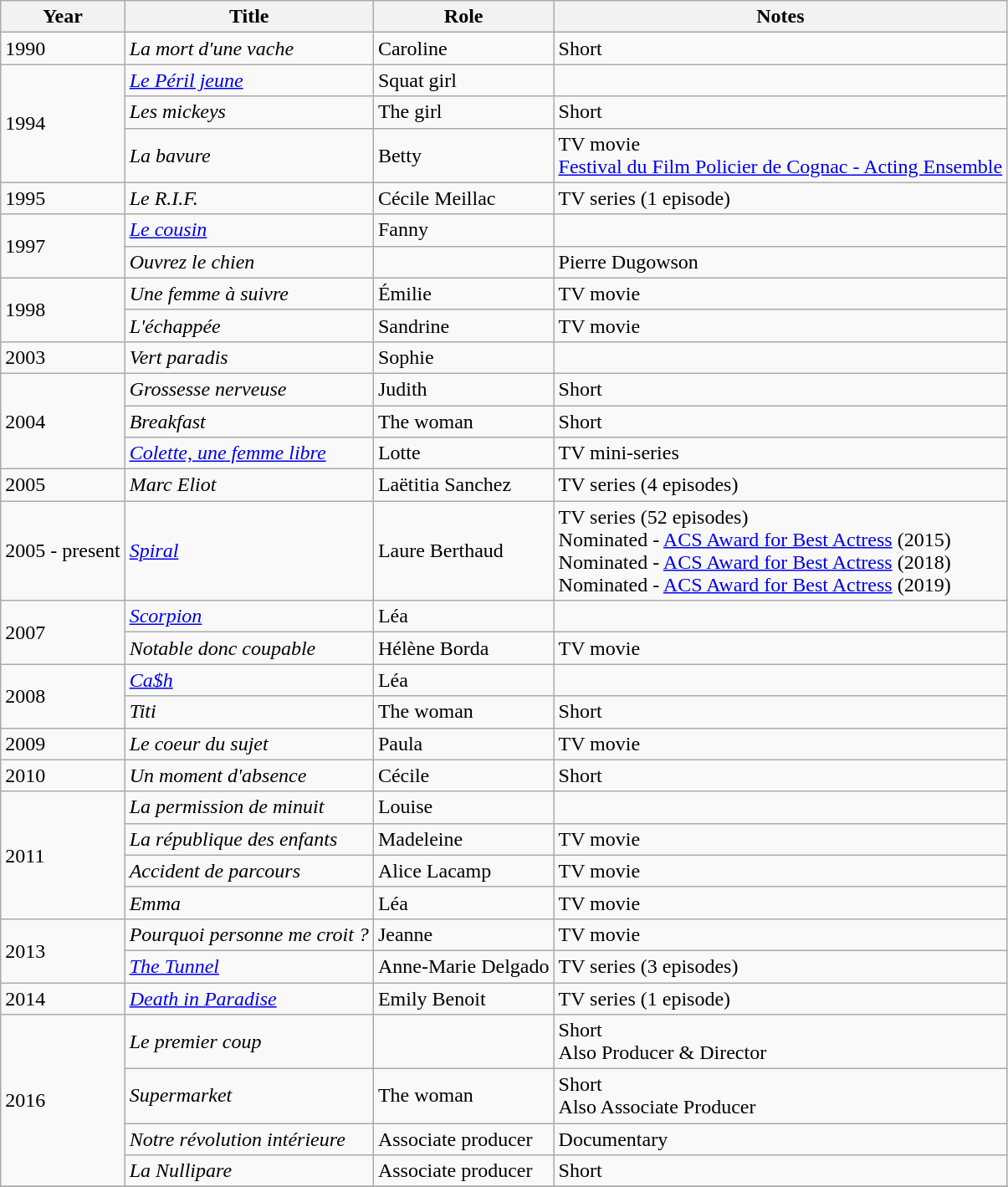<table class="wikitable">
<tr>
<th>Year</th>
<th>Title</th>
<th>Role</th>
<th>Notes</th>
</tr>
<tr>
<td rowspan=1>1990</td>
<td><em>La mort d'une vache</em></td>
<td>Caroline</td>
<td>Short</td>
</tr>
<tr>
<td rowspan=3>1994</td>
<td><em><a href='#'>Le Péril jeune</a></em></td>
<td>Squat girl</td>
<td></td>
</tr>
<tr>
<td><em>Les mickeys</em></td>
<td>The girl</td>
<td>Short</td>
</tr>
<tr>
<td><em>La bavure</em></td>
<td>Betty</td>
<td>TV movie<br><a href='#'>Festival du Film Policier de Cognac - Acting Ensemble</a></td>
</tr>
<tr>
<td rowspan=1>1995</td>
<td><em>Le R.I.F.</em></td>
<td>Cécile Meillac</td>
<td>TV series (1 episode)</td>
</tr>
<tr>
<td rowspan=2>1997</td>
<td><em><a href='#'>Le cousin</a></em></td>
<td>Fanny</td>
<td></td>
</tr>
<tr>
<td><em>Ouvrez le chien</em></td>
<td></td>
<td>Pierre Dugowson</td>
</tr>
<tr>
<td rowspan=2>1998</td>
<td><em>Une femme à suivre</em></td>
<td>Émilie</td>
<td>TV movie</td>
</tr>
<tr>
<td><em>L'échappée</em></td>
<td>Sandrine</td>
<td>TV movie</td>
</tr>
<tr>
<td rowspan=1>2003</td>
<td><em>Vert paradis</em></td>
<td>Sophie</td>
<td></td>
</tr>
<tr>
<td rowspan=3>2004</td>
<td><em>Grossesse nerveuse</em></td>
<td>Judith</td>
<td>Short</td>
</tr>
<tr>
<td><em>Breakfast</em></td>
<td>The woman</td>
<td>Short</td>
</tr>
<tr>
<td><em><a href='#'>Colette, une femme libre</a></em></td>
<td>Lotte</td>
<td>TV mini-series</td>
</tr>
<tr>
<td rowspan=1>2005</td>
<td><em>Marc Eliot</em></td>
<td>Laëtitia Sanchez</td>
<td>TV series (4 episodes)</td>
</tr>
<tr>
<td rowspan=1>2005 - present</td>
<td><em><a href='#'>Spiral</a></em></td>
<td>Laure Berthaud</td>
<td>TV series (52 episodes)<br>Nominated - <a href='#'>ACS Award for Best Actress</a> (2015)<br>Nominated - <a href='#'>ACS Award for Best Actress</a> (2018)<br>Nominated - <a href='#'>ACS Award for Best Actress</a> (2019)</td>
</tr>
<tr>
<td rowspan=2>2007</td>
<td><em><a href='#'>Scorpion</a></em></td>
<td>Léa</td>
<td></td>
</tr>
<tr>
<td><em>Notable donc coupable</em></td>
<td>Hélène Borda</td>
<td>TV movie</td>
</tr>
<tr>
<td rowspan=2>2008</td>
<td><em><a href='#'>Ca$h</a></em></td>
<td>Léa</td>
<td></td>
</tr>
<tr>
<td><em>Titi</em></td>
<td>The woman</td>
<td>Short</td>
</tr>
<tr>
<td rowspan=1>2009</td>
<td><em>Le coeur du sujet</em></td>
<td>Paula</td>
<td>TV movie</td>
</tr>
<tr>
<td rowspan=1>2010</td>
<td><em>Un moment d'absence</em></td>
<td>Cécile</td>
<td>Short</td>
</tr>
<tr>
<td rowspan=4>2011</td>
<td><em>La permission de minuit</em></td>
<td>Louise</td>
<td></td>
</tr>
<tr>
<td><em>La république des enfants</em></td>
<td>Madeleine</td>
<td>TV movie</td>
</tr>
<tr>
<td><em>Accident de parcours</em></td>
<td>Alice Lacamp</td>
<td>TV movie</td>
</tr>
<tr>
<td><em>Emma</em></td>
<td>Léa</td>
<td>TV movie</td>
</tr>
<tr>
<td rowspan=2>2013</td>
<td><em>Pourquoi personne me croit ?</em></td>
<td>Jeanne</td>
<td>TV movie</td>
</tr>
<tr>
<td><em><a href='#'>The Tunnel</a></em></td>
<td>Anne-Marie Delgado</td>
<td>TV series (3 episodes)</td>
</tr>
<tr>
<td rowspan=1>2014</td>
<td><em><a href='#'>Death in Paradise</a></em></td>
<td>Emily Benoit</td>
<td>TV series (1 episode)</td>
</tr>
<tr>
<td rowspan=4>2016</td>
<td><em>Le premier coup</em></td>
<td></td>
<td>Short<br>Also Producer & Director</td>
</tr>
<tr>
<td><em>Supermarket</em></td>
<td>The woman</td>
<td>Short<br>Also Associate Producer</td>
</tr>
<tr>
<td><em>Notre révolution intérieure</em></td>
<td>Associate producer</td>
<td>Documentary</td>
</tr>
<tr>
<td><em>La Nullipare</em></td>
<td>Associate producer</td>
<td>Short</td>
</tr>
<tr>
</tr>
</table>
